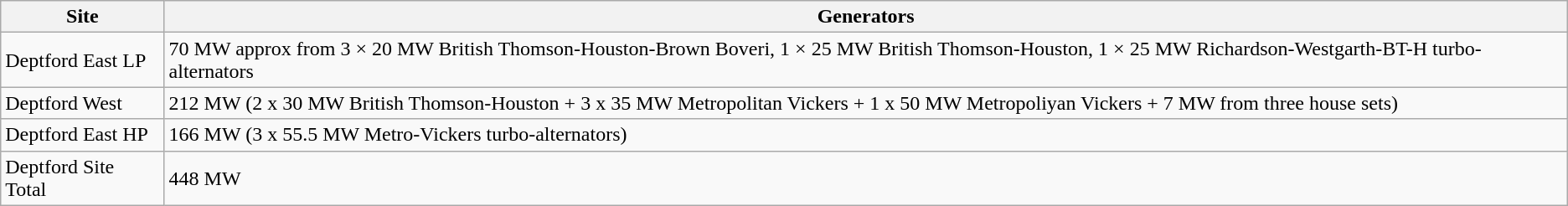<table class="wikitable">
<tr>
<th>Site</th>
<th>Generators</th>
</tr>
<tr>
<td>Deptford East LP</td>
<td>70 MW approx from 3 × 20 MW British Thomson-Houston-Brown Boveri, 1 × 25 MW British Thomson-Houston, 1 × 25 MW Richardson-Westgarth-BT-H turbo-alternators</td>
</tr>
<tr>
<td>Deptford West</td>
<td>212 MW (2 x 30 MW British Thomson-Houston + 3 x 35 MW Metropolitan Vickers + 1 x 50 MW Metropoliyan Vickers + 7 MW from three house sets)</td>
</tr>
<tr>
<td>Deptford East HP</td>
<td>166 MW (3 x 55.5 MW Metro-Vickers turbo-alternators)</td>
</tr>
<tr>
<td>Deptford Site Total</td>
<td>448 MW</td>
</tr>
</table>
